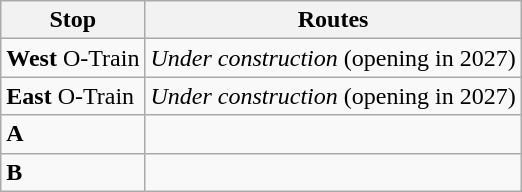<table class="wikitable">
<tr>
<th>Stop</th>
<th>Routes</th>
</tr>
<tr>
<td><strong>West</strong> O-Train</td>
<td>  <em>Under construction</em> (opening in 2027)</td>
</tr>
<tr>
<td><strong>East</strong> O-Train</td>
<td>  <em>Under construction</em> (opening in 2027)</td>
</tr>
<tr>
<td><strong>A</strong></td>
<td>                   </td>
</tr>
<tr>
<td><strong>B</strong></td>
<td>            </td>
</tr>
</table>
